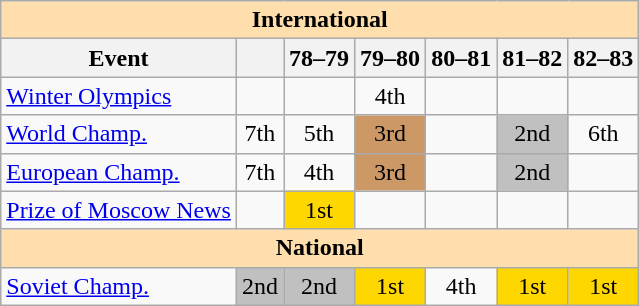<table class="wikitable" style="text-align:center">
<tr>
<th style="background-color: #ffdead; " colspan=7 align=center>International</th>
</tr>
<tr>
<th>Event</th>
<th></th>
<th>78–79</th>
<th>79–80</th>
<th>80–81</th>
<th>81–82</th>
<th>82–83</th>
</tr>
<tr>
<td align=left><a href='#'>Winter Olympics</a></td>
<td></td>
<td></td>
<td>4th</td>
<td></td>
<td></td>
<td></td>
</tr>
<tr>
<td align=left><a href='#'>World Champ.</a></td>
<td>7th</td>
<td>5th</td>
<td bgcolor=cc9966>3rd</td>
<td></td>
<td bgcolor=silver>2nd</td>
<td>6th</td>
</tr>
<tr>
<td align=left><a href='#'>European Champ.</a></td>
<td>7th</td>
<td>4th</td>
<td bgcolor=cc9966>3rd</td>
<td></td>
<td bgcolor=silver>2nd</td>
<td></td>
</tr>
<tr>
<td align=left><a href='#'>Prize of Moscow News</a></td>
<td></td>
<td bgcolor=gold>1st</td>
<td></td>
<td></td>
<td></td>
<td></td>
</tr>
<tr>
<th style="background-color: #ffdead; " colspan=7 align=center>National</th>
</tr>
<tr>
<td align=left><a href='#'>Soviet Champ.</a></td>
<td bgcolor=silver>2nd</td>
<td bgcolor=silver>2nd</td>
<td bgcolor=gold>1st</td>
<td>4th</td>
<td bgcolor=gold>1st</td>
<td bgcolor=gold>1st</td>
</tr>
</table>
